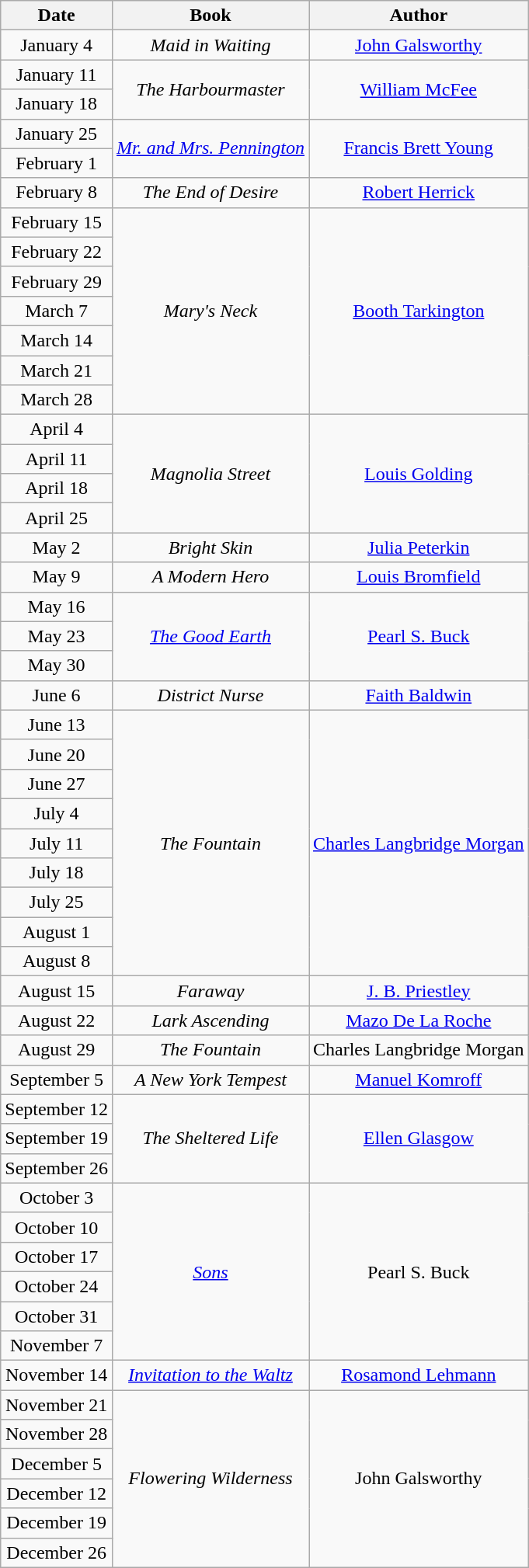<table class="wikitable sortable" style="text-align: center">
<tr>
<th>Date</th>
<th>Book</th>
<th>Author</th>
</tr>
<tr>
<td>January 4</td>
<td><em>Maid in Waiting</em></td>
<td><a href='#'>John Galsworthy</a></td>
</tr>
<tr>
<td>January 11</td>
<td rowspan=2><em>The Harbourmaster</em></td>
<td rowspan=2><a href='#'>William McFee</a></td>
</tr>
<tr>
<td>January 18</td>
</tr>
<tr>
<td>January 25</td>
<td rowspan=2><em><a href='#'>Mr. and Mrs. Pennington</a></em></td>
<td rowspan=2><a href='#'>Francis Brett Young</a></td>
</tr>
<tr>
<td>February 1</td>
</tr>
<tr>
<td>February 8</td>
<td><em>The End of Desire</em></td>
<td><a href='#'>Robert Herrick</a></td>
</tr>
<tr>
<td>February 15</td>
<td rowspan=7><em>Mary's Neck</em></td>
<td rowspan=7><a href='#'>Booth Tarkington</a></td>
</tr>
<tr>
<td>February 22</td>
</tr>
<tr>
<td>February 29</td>
</tr>
<tr>
<td>March 7</td>
</tr>
<tr>
<td>March 14</td>
</tr>
<tr>
<td>March 21</td>
</tr>
<tr>
<td>March 28</td>
</tr>
<tr>
<td>April 4</td>
<td rowspan=4><em>Magnolia Street</em></td>
<td rowspan=4><a href='#'>Louis Golding</a></td>
</tr>
<tr>
<td>April 11</td>
</tr>
<tr>
<td>April 18</td>
</tr>
<tr>
<td>April 25</td>
</tr>
<tr>
<td>May 2</td>
<td><em>Bright Skin</em></td>
<td><a href='#'>Julia Peterkin</a></td>
</tr>
<tr>
<td>May 9</td>
<td><em>A Modern Hero</em></td>
<td><a href='#'>Louis Bromfield</a></td>
</tr>
<tr>
<td>May 16</td>
<td rowspan=3><em><a href='#'>The Good Earth</a></em></td>
<td rowspan=3><a href='#'>Pearl S. Buck</a></td>
</tr>
<tr>
<td>May 23</td>
</tr>
<tr>
<td>May 30</td>
</tr>
<tr>
<td>June 6</td>
<td><em>District Nurse</em></td>
<td><a href='#'>Faith Baldwin</a></td>
</tr>
<tr>
<td>June 13</td>
<td rowspan=9><em>The Fountain</em></td>
<td rowspan=9><a href='#'>Charles Langbridge Morgan</a></td>
</tr>
<tr>
<td>June 20</td>
</tr>
<tr>
<td>June 27</td>
</tr>
<tr>
<td>July 4</td>
</tr>
<tr>
<td>July 11</td>
</tr>
<tr>
<td>July 18</td>
</tr>
<tr>
<td>July 25</td>
</tr>
<tr>
<td>August 1</td>
</tr>
<tr>
<td>August 8</td>
</tr>
<tr>
<td>August 15</td>
<td><em>Faraway</em></td>
<td><a href='#'>J. B. Priestley</a></td>
</tr>
<tr>
<td>August 22</td>
<td><em>Lark Ascending</em></td>
<td><a href='#'>Mazo De La Roche</a></td>
</tr>
<tr>
<td>August 29</td>
<td><em>The Fountain</em></td>
<td>Charles Langbridge Morgan</td>
</tr>
<tr>
<td>September 5</td>
<td><em>A New York Tempest</em></td>
<td><a href='#'>Manuel Komroff</a></td>
</tr>
<tr>
<td>September 12</td>
<td rowspan=3><em>The Sheltered Life</em></td>
<td rowspan=3><a href='#'>Ellen Glasgow</a></td>
</tr>
<tr>
<td>September 19</td>
</tr>
<tr>
<td>September 26</td>
</tr>
<tr>
<td>October 3</td>
<td rowspan=6><em><a href='#'>Sons</a></em></td>
<td rowspan=6>Pearl S. Buck</td>
</tr>
<tr>
<td>October 10</td>
</tr>
<tr>
<td>October 17</td>
</tr>
<tr>
<td>October 24</td>
</tr>
<tr>
<td>October 31</td>
</tr>
<tr>
<td>November 7</td>
</tr>
<tr>
<td>November 14</td>
<td><em><a href='#'>Invitation to the Waltz</a></em></td>
<td><a href='#'>Rosamond Lehmann</a></td>
</tr>
<tr>
<td>November 21</td>
<td rowspan=6><em>Flowering Wilderness</em></td>
<td rowspan=6>John Galsworthy</td>
</tr>
<tr>
<td>November 28</td>
</tr>
<tr>
<td>December 5</td>
</tr>
<tr>
<td>December 12</td>
</tr>
<tr>
<td>December 19</td>
</tr>
<tr>
<td>December 26</td>
</tr>
</table>
